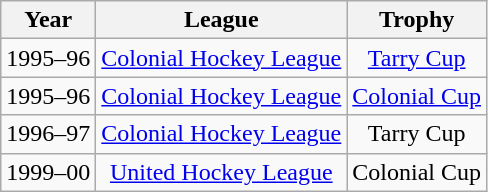<table class="wikitable" style="text-align:center;">
<tr>
<th>Year</th>
<th>League</th>
<th>Trophy</th>
</tr>
<tr>
<td>1995–96</td>
<td><a href='#'>Colonial Hockey League</a></td>
<td><a href='#'>Tarry Cup</a></td>
</tr>
<tr>
<td>1995–96</td>
<td><a href='#'>Colonial Hockey League</a></td>
<td><a href='#'>Colonial Cup</a></td>
</tr>
<tr>
<td>1996–97</td>
<td><a href='#'>Colonial Hockey League</a></td>
<td>Tarry Cup</td>
</tr>
<tr>
<td>1999–00</td>
<td><a href='#'>United Hockey League</a></td>
<td>Colonial Cup</td>
</tr>
</table>
